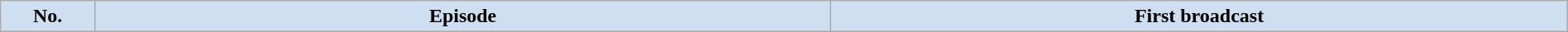<table class="wikitable plainrowheaders" style="width:100%; margin:auto; background:#fff;">
<tr>
<th style="background: #cedff2; width:6%;">No.</th>
<th style="background: #cedff2; width:47%;">Episode</th>
<th style="background: #cedff2; width:47%;">First broadcast<br>



</th>
</tr>
</table>
